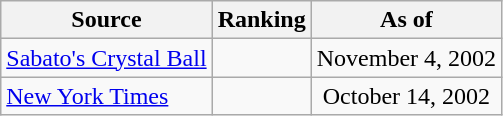<table class="wikitable" style="text-align:center">
<tr>
<th>Source</th>
<th>Ranking</th>
<th>As of</th>
</tr>
<tr>
<td align=left><a href='#'>Sabato's Crystal Ball</a></td>
<td></td>
<td>November 4, 2002</td>
</tr>
<tr>
<td align=left><a href='#'>New York Times</a></td>
<td></td>
<td>October 14, 2002</td>
</tr>
</table>
